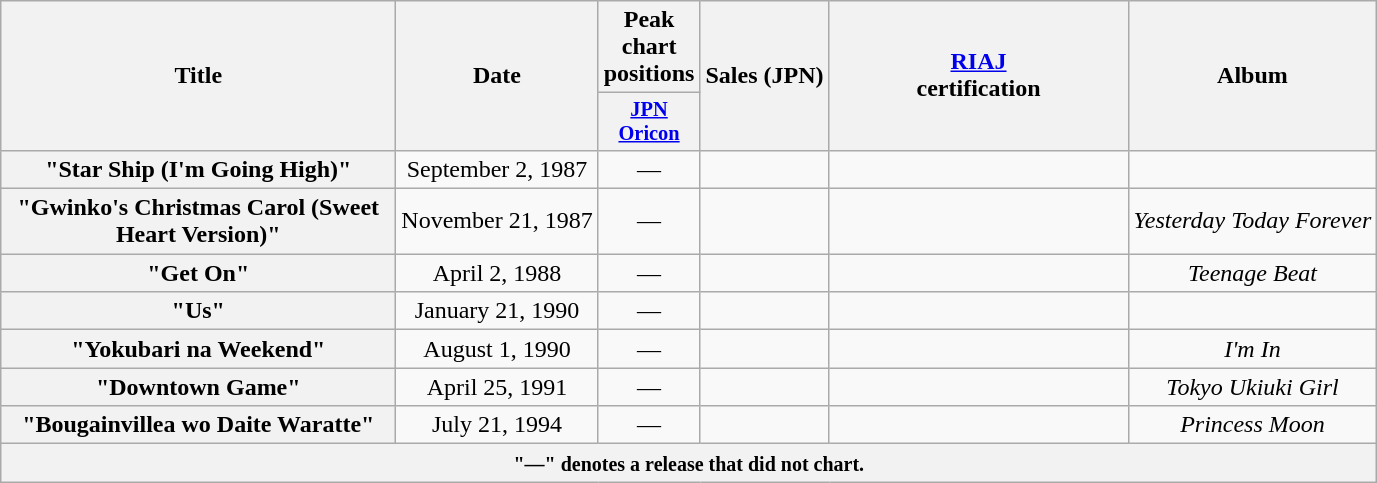<table class="wikitable plainrowheaders" style="text-align:center;">
<tr>
<th scope="col" rowspan="2" style="width:16em;">Title</th>
<th scope="col" rowspan="2">Date</th>
<th scope="col" colspan="1">Peak chart positions</th>
<th scope="col" rowspan="2">Sales (JPN)</th>
<th scope="col" rowspan="2" style="width:12em;"><a href='#'>RIAJ</a><br>certification</th>
<th scope="col" rowspan="2">Album</th>
</tr>
<tr>
<th style="width:3em;font-size:85%"><a href='#'>JPN<br>Oricon</a><br></th>
</tr>
<tr>
<th scope="row" align="left">"Star Ship (I'm Going High)"</th>
<td>September 2, 1987</td>
<td>—</td>
<td></td>
<td></td>
<td></td>
</tr>
<tr>
<th scope="row" align="left">"Gwinko's Christmas Carol (Sweet Heart Version)"</th>
<td>November 21, 1987</td>
<td>—</td>
<td></td>
<td></td>
<td><em>Yesterday Today Forever</em></td>
</tr>
<tr>
<th scope="row" align="left">"Get On"</th>
<td>April 2, 1988</td>
<td>—</td>
<td></td>
<td></td>
<td><em>Teenage Beat</em></td>
</tr>
<tr>
<th scope="row" align="left">"Us"</th>
<td>January 21, 1990</td>
<td>—</td>
<td></td>
<td></td>
<td></td>
</tr>
<tr>
<th scope="row" align="left">"Yokubari na Weekend"</th>
<td>August 1, 1990</td>
<td>—</td>
<td></td>
<td></td>
<td><em>I'm In</em></td>
</tr>
<tr>
<th scope="row" align="left">"Downtown Game"</th>
<td>April 25, 1991</td>
<td>—</td>
<td></td>
<td></td>
<td><em>Tokyo Ukiuki Girl</em></td>
</tr>
<tr>
<th scope="row" align="left">"Bougainvillea wo Daite Waratte"</th>
<td>July 21, 1994</td>
<td>—</td>
<td></td>
<td></td>
<td><em>Princess Moon</em></td>
</tr>
<tr>
<th colspan="6"><small>"—" denotes a release that did not chart.</small></th>
</tr>
</table>
